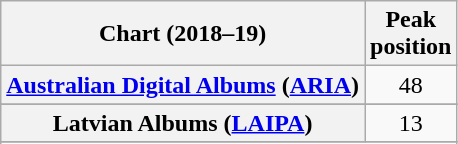<table class="wikitable sortable plainrowheaders" style="text-align:center">
<tr>
<th scope="col">Chart (2018–19)</th>
<th scope="col">Peak<br>position</th>
</tr>
<tr>
<th scope="row"><a href='#'>Australian Digital Albums</a> (<a href='#'>ARIA</a>)</th>
<td>48</td>
</tr>
<tr>
</tr>
<tr>
</tr>
<tr>
</tr>
<tr>
</tr>
<tr>
</tr>
<tr>
</tr>
<tr>
<th scope="row">Latvian Albums (<a href='#'>LAIPA</a>)</th>
<td>13</td>
</tr>
<tr>
</tr>
<tr>
</tr>
<tr>
</tr>
<tr>
</tr>
</table>
